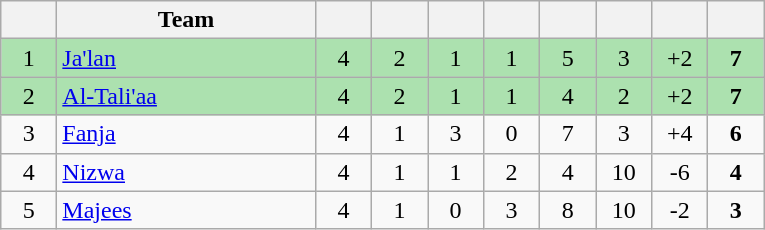<table class="wikitable" style="text-align: center;">
<tr>
<th width=30></th>
<th width=165>Team</th>
<th width=30></th>
<th width=30></th>
<th width=30></th>
<th width=30></th>
<th width=30></th>
<th width=30></th>
<th width=30></th>
<th width=30></th>
</tr>
<tr bgcolor=#ACE1AF>
<td>1</td>
<td align=left><a href='#'>Ja'lan</a></td>
<td>4</td>
<td>2</td>
<td>1</td>
<td>1</td>
<td>5</td>
<td>3</td>
<td>+2</td>
<td><strong>7</strong></td>
</tr>
<tr bgcolor=#ACE1AF>
<td>2</td>
<td align=left><a href='#'>Al-Tali'aa</a></td>
<td>4</td>
<td>2</td>
<td>1</td>
<td>1</td>
<td>4</td>
<td>2</td>
<td>+2</td>
<td><strong>7</strong></td>
</tr>
<tr>
<td>3</td>
<td align=left><a href='#'>Fanja</a></td>
<td>4</td>
<td>1</td>
<td>3</td>
<td>0</td>
<td>7</td>
<td>3</td>
<td>+4</td>
<td><strong>6</strong></td>
</tr>
<tr>
<td>4</td>
<td align=left><a href='#'>Nizwa</a></td>
<td>4</td>
<td>1</td>
<td>1</td>
<td>2</td>
<td>4</td>
<td>10</td>
<td>-6</td>
<td><strong>4</strong></td>
</tr>
<tr>
<td>5</td>
<td align=left><a href='#'>Majees</a></td>
<td>4</td>
<td>1</td>
<td>0</td>
<td>3</td>
<td>8</td>
<td>10</td>
<td>-2</td>
<td><strong>3</strong></td>
</tr>
</table>
